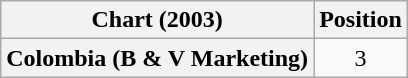<table class="wikitable plainrowheaders" style="text-align:center">
<tr>
<th scope="col">Chart (2003)</th>
<th scope="col">Position</th>
</tr>
<tr>
<th scope="row">Colombia (B & V Marketing)</th>
<td>3</td>
</tr>
</table>
